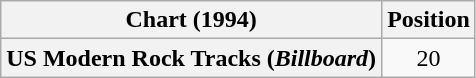<table class="wikitable plainrowheaders" style="text-align:center">
<tr>
<th>Chart (1994)</th>
<th>Position</th>
</tr>
<tr>
<th scope="row">US Modern Rock Tracks (<em>Billboard</em>)</th>
<td>20</td>
</tr>
</table>
